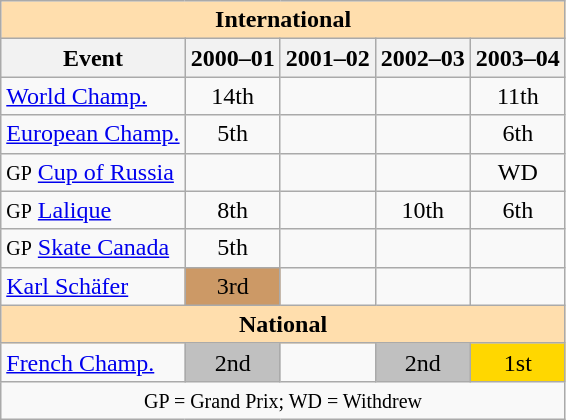<table class="wikitable" style="text-align:center">
<tr>
<th style="background-color: #ffdead; " colspan=5 align=center><strong>International</strong></th>
</tr>
<tr>
<th>Event</th>
<th>2000–01</th>
<th>2001–02</th>
<th>2002–03</th>
<th>2003–04</th>
</tr>
<tr>
<td align=left><a href='#'>World Champ.</a></td>
<td>14th</td>
<td></td>
<td></td>
<td>11th</td>
</tr>
<tr>
<td align=left><a href='#'>European Champ.</a></td>
<td>5th</td>
<td></td>
<td></td>
<td>6th</td>
</tr>
<tr>
<td align=left><small>GP</small> <a href='#'>Cup of Russia</a></td>
<td></td>
<td></td>
<td></td>
<td>WD</td>
</tr>
<tr>
<td align=left><small>GP</small> <a href='#'>Lalique</a></td>
<td>8th</td>
<td></td>
<td>10th</td>
<td>6th</td>
</tr>
<tr>
<td align=left><small>GP</small> <a href='#'>Skate Canada</a></td>
<td>5th</td>
<td></td>
<td></td>
<td></td>
</tr>
<tr>
<td align=left><a href='#'>Karl Schäfer</a></td>
<td bgcolor=cc9966>3rd</td>
<td></td>
<td></td>
<td></td>
</tr>
<tr>
<th style="background-color: #ffdead; " colspan=5 align=center><strong>National</strong></th>
</tr>
<tr>
<td align=left><a href='#'>French Champ.</a></td>
<td bgcolor=silver>2nd</td>
<td></td>
<td bgcolor=silver>2nd</td>
<td bgcolor=gold>1st</td>
</tr>
<tr>
<td colspan=5 align=center><small> GP = Grand Prix; WD = Withdrew </small></td>
</tr>
</table>
